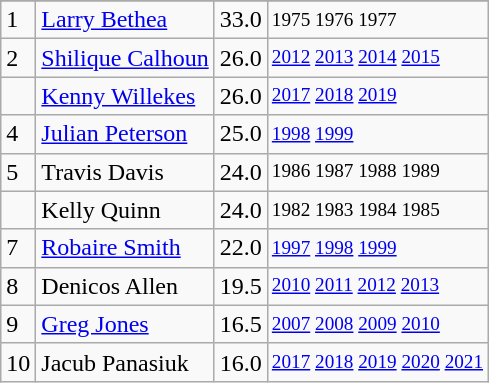<table class="wikitable">
<tr>
</tr>
<tr>
<td>1</td>
<td><a href='#'>Larry Bethea</a></td>
<td>33.0</td>
<td style="font-size:80%;">1975 1976 1977</td>
</tr>
<tr>
<td>2</td>
<td><a href='#'>Shilique Calhoun</a></td>
<td>26.0</td>
<td style="font-size:80%;"><a href='#'>2012</a> <a href='#'>2013</a> <a href='#'>2014</a> <a href='#'>2015</a></td>
</tr>
<tr>
<td></td>
<td><a href='#'>Kenny Willekes</a></td>
<td>26.0</td>
<td style="font-size:80%;"><a href='#'>2017</a> <a href='#'>2018</a> <a href='#'>2019</a></td>
</tr>
<tr>
<td>4</td>
<td><a href='#'>Julian Peterson</a></td>
<td>25.0</td>
<td style="font-size:80%;"><a href='#'>1998</a> <a href='#'>1999</a></td>
</tr>
<tr>
<td>5</td>
<td>Travis Davis</td>
<td>24.0</td>
<td style="font-size:80%;">1986 1987 1988 1989</td>
</tr>
<tr>
<td></td>
<td>Kelly Quinn</td>
<td>24.0</td>
<td style="font-size:80%;">1982 1983 1984 1985</td>
</tr>
<tr>
<td>7</td>
<td><a href='#'>Robaire Smith</a></td>
<td>22.0</td>
<td style="font-size:80%;"><a href='#'>1997</a> <a href='#'>1998</a> <a href='#'>1999</a></td>
</tr>
<tr>
<td>8</td>
<td>Denicos Allen</td>
<td>19.5</td>
<td style="font-size:80%;"><a href='#'>2010</a> <a href='#'>2011</a> <a href='#'>2012</a> <a href='#'>2013</a></td>
</tr>
<tr>
<td>9</td>
<td><a href='#'>Greg Jones</a></td>
<td>16.5</td>
<td style="font-size:80%;"><a href='#'>2007</a> <a href='#'>2008</a> <a href='#'>2009</a> <a href='#'>2010</a></td>
</tr>
<tr>
<td>10</td>
<td>Jacub Panasiuk</td>
<td>16.0</td>
<td style="font-size:80%;"><a href='#'>2017</a> <a href='#'>2018</a> <a href='#'>2019</a> <a href='#'>2020</a> <a href='#'>2021</a></td>
</tr>
</table>
